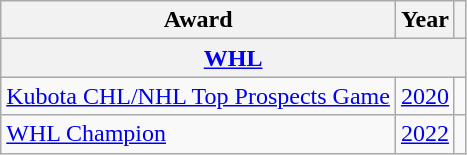<table class="wikitable">
<tr>
<th>Award</th>
<th>Year</th>
<th></th>
</tr>
<tr ALIGN="center" bgcolor="#e0e0e0">
<th colspan="3"><a href='#'>WHL</a></th>
</tr>
<tr>
<td><a href='#'>Kubota CHL/NHL Top Prospects Game</a></td>
<td><a href='#'>2020</a></td>
<td></td>
</tr>
<tr>
<td><a href='#'>WHL Champion</a></td>
<td><a href='#'>2022</a></td>
<td></td>
</tr>
</table>
